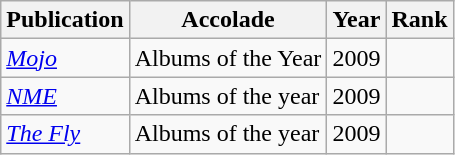<table class="sortable wikitable">
<tr>
<th>Publication</th>
<th>Accolade</th>
<th>Year</th>
<th>Rank</th>
</tr>
<tr>
<td><em><a href='#'>Mojo</a></em></td>
<td>Albums of the Year</td>
<td>2009</td>
<td></td>
</tr>
<tr>
<td><em><a href='#'>NME</a></em></td>
<td>Albums of the year</td>
<td>2009</td>
<td></td>
</tr>
<tr>
<td><em><a href='#'>The Fly</a></em></td>
<td>Albums of the year</td>
<td>2009</td>
<td></td>
</tr>
</table>
